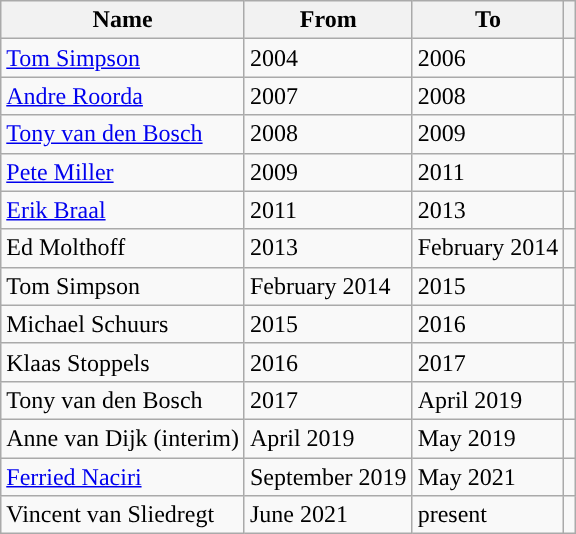<table class="wikitable">
<tr>
<th>Name</th>
<th>From</th>
<th>To</th>
<th></th>
</tr>
<tr>
<td> <a href='#'>Tom Simpson</a></td>
<td>2004</td>
<td>2006</td>
<td></td>
</tr>
<tr>
<td> <a href='#'>Andre Roorda</a></td>
<td>2007</td>
<td>2008</td>
<td></td>
</tr>
<tr>
<td> <a href='#'>Tony van den Bosch</a></td>
<td>2008</td>
<td>2009</td>
<td></td>
</tr>
<tr>
<td> <a href='#'>Pete Miller</a></td>
<td>2009</td>
<td>2011</td>
<td></td>
</tr>
<tr>
<td> <a href='#'>Erik Braal</a></td>
<td>2011</td>
<td>2013</td>
<td></td>
</tr>
<tr>
<td> Ed Molthoff</td>
<td>2013</td>
<td>February 2014</td>
<td></td>
</tr>
<tr>
<td> Tom Simpson</td>
<td>February 2014</td>
<td>2015</td>
<td></td>
</tr>
<tr>
<td> Michael Schuurs</td>
<td>2015</td>
<td>2016</td>
<td></td>
</tr>
<tr>
<td> Klaas Stoppels</td>
<td>2016</td>
<td>2017</td>
<td></td>
</tr>
<tr>
<td> Tony van den Bosch</td>
<td>2017</td>
<td>April 2019</td>
<td align=center></td>
</tr>
<tr>
<td> Anne van Dijk (interim)</td>
<td>April 2019</td>
<td>May 2019</td>
<td align=center></td>
</tr>
<tr>
<td> <a href='#'>Ferried Naciri</a></td>
<td>September 2019</td>
<td>May 2021</td>
<td align=center></td>
</tr>
<tr>
<td> Vincent van Sliedregt</td>
<td>June 2021</td>
<td>present</td>
<td align=center></td>
</tr>
</table>
